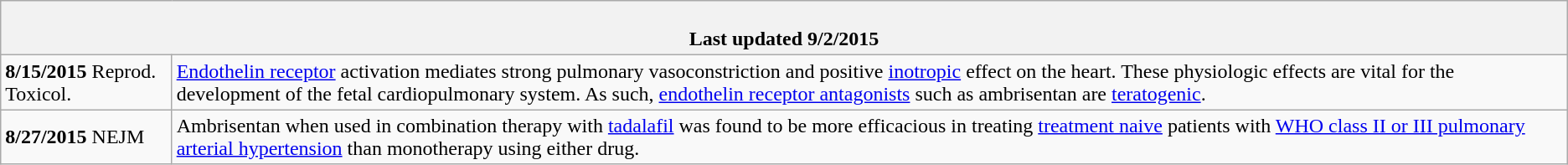<table class="wikitable">
<tr>
<th colspan="2"><br>Last updated 9/2/2015</th>
</tr>
<tr>
<td><strong>8/15/2015</strong> Reprod. Toxicol.</td>
<td><a href='#'>Endothelin receptor</a> activation mediates strong pulmonary vasoconstriction and positive <a href='#'>inotropic</a> effect on the heart. These physiologic effects are vital for the development of the fetal cardiopulmonary system. As such, <a href='#'>endothelin receptor antagonists</a> such as ambrisentan are <a href='#'>teratogenic</a>.</td>
</tr>
<tr>
<td><strong>8/27/2015</strong> NEJM</td>
<td>Ambrisentan when used in combination therapy with <a href='#'>tadalafil</a> was found to be more efficacious in treating <a href='#'>treatment naive</a> patients with <a href='#'>WHO class II or III pulmonary arterial hypertension</a> than monotherapy using either drug.</td>
</tr>
</table>
